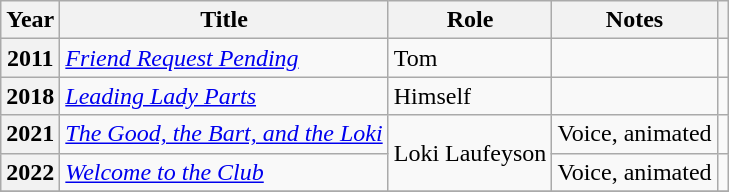<table class="wikitable plainrowheaders sortable" style="margin-right: 0;">
<tr>
<th scope="col">Year</th>
<th scope="col">Title</th>
<th scope="col">Role</th>
<th scope="col" class="unsortable">Notes</th>
<th scope="col" class="unsortable"></th>
</tr>
<tr>
<th scope=row>2011</th>
<td><em><a href='#'>Friend Request Pending</a></em></td>
<td>Tom</td>
<td></td>
<td style="text-align: center;"></td>
</tr>
<tr>
<th scope=row>2018</th>
<td><em><a href='#'>Leading Lady Parts</a></em></td>
<td>Himself</td>
<td></td>
<td style="text-align: center;"></td>
</tr>
<tr>
<th scope="row">2021</th>
<td><em><a href='#'>The Good, the Bart, and the Loki</a></em></td>
<td rowspan=2>Loki Laufeyson</td>
<td>Voice, animated</td>
<td style="text-align: center;"></td>
</tr>
<tr>
<th scope="row">2022</th>
<td><em><a href='#'>Welcome to the Club</a></em></td>
<td>Voice, animated</td>
<td style="text-align: center;"></td>
</tr>
<tr>
</tr>
</table>
